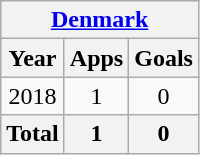<table class="wikitable" style="text-align:center">
<tr>
<th colspan=3><a href='#'>Denmark</a></th>
</tr>
<tr>
<th>Year</th>
<th>Apps</th>
<th>Goals</th>
</tr>
<tr>
<td>2018</td>
<td>1</td>
<td>0</td>
</tr>
<tr>
<th>Total</th>
<th>1</th>
<th>0</th>
</tr>
</table>
